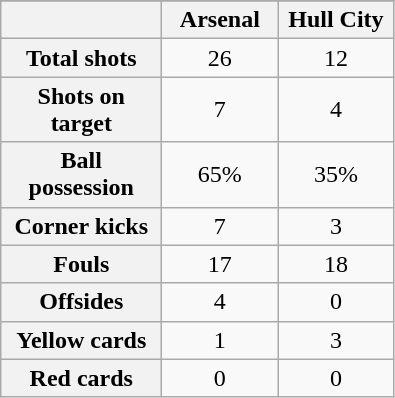<table class="wikitable plainrowheaders" style="margin:0 0 1em 1em;text-align:center" cellpadding="2" cellspacing="0">
<tr>
</tr>
<tr>
<th scope="col" style="width:100px"></th>
<th scope="col" style="width:70px">Arsenal</th>
<th scope="col" style="width:70px">Hull City</th>
</tr>
<tr>
<th scope=row>Total shots</th>
<td>26</td>
<td>12</td>
</tr>
<tr>
<th scope=row>Shots on target</th>
<td>7</td>
<td>4</td>
</tr>
<tr>
<th scope=row>Ball possession</th>
<td>65%</td>
<td>35%</td>
</tr>
<tr>
<th scope=row>Corner kicks</th>
<td>7</td>
<td>3</td>
</tr>
<tr>
<th scope=row>Fouls</th>
<td>17</td>
<td>18</td>
</tr>
<tr>
<th scope=row>Offsides</th>
<td>4</td>
<td>0</td>
</tr>
<tr>
<th scope=row>Yellow cards</th>
<td>1</td>
<td>3</td>
</tr>
<tr>
<th scope=row>Red cards</th>
<td>0</td>
<td>0</td>
</tr>
</table>
